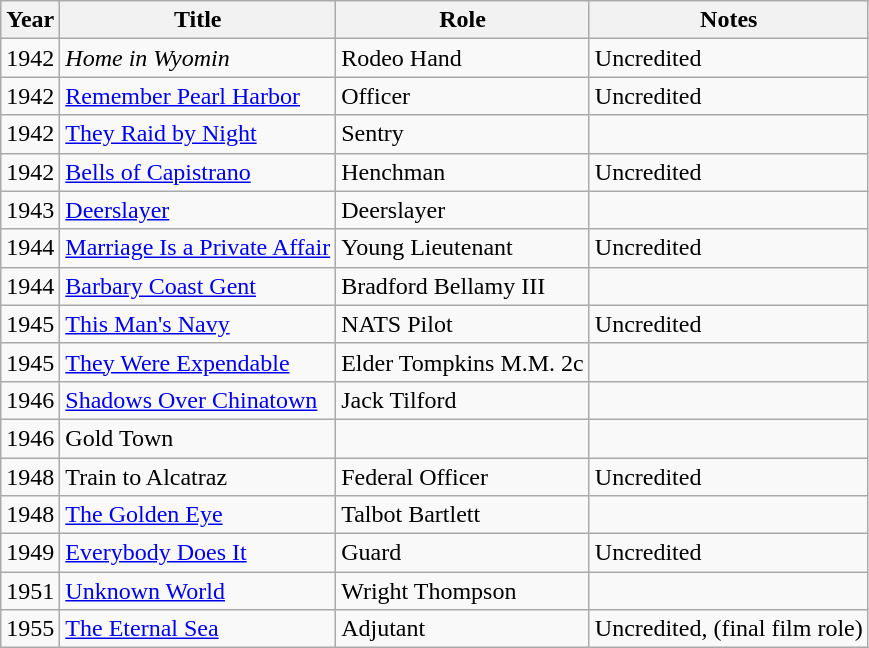<table class="wikitable">
<tr>
<th>Year</th>
<th>Title</th>
<th>Role</th>
<th>Notes</th>
</tr>
<tr>
<td>1942</td>
<td><em>Home in Wyomin<strong></td>
<td>Rodeo Hand</td>
<td>Uncredited</td>
</tr>
<tr>
<td>1942</td>
<td></em><a href='#'>Remember Pearl Harbor</a><em></td>
<td>Officer</td>
<td>Uncredited</td>
</tr>
<tr>
<td>1942</td>
<td></em><a href='#'>They Raid by Night</a><em></td>
<td>Sentry</td>
<td></td>
</tr>
<tr>
<td>1942</td>
<td></em><a href='#'>Bells of Capistrano</a><em></td>
<td>Henchman</td>
<td>Uncredited</td>
</tr>
<tr>
<td>1943</td>
<td></em><a href='#'>Deerslayer</a><em></td>
<td>Deerslayer</td>
<td></td>
</tr>
<tr>
<td>1944</td>
<td></em><a href='#'>Marriage Is a Private Affair</a><em></td>
<td>Young Lieutenant</td>
<td>Uncredited</td>
</tr>
<tr>
<td>1944</td>
<td></em><a href='#'>Barbary Coast Gent</a><em></td>
<td>Bradford Bellamy III</td>
<td></td>
</tr>
<tr>
<td>1945</td>
<td></em><a href='#'>This Man's Navy</a><em></td>
<td>NATS Pilot</td>
<td>Uncredited</td>
</tr>
<tr>
<td>1945</td>
<td></em><a href='#'>They Were Expendable</a><em></td>
<td>Elder Tompkins M.M. 2c</td>
<td></td>
</tr>
<tr>
<td>1946</td>
<td></em><a href='#'>Shadows Over Chinatown</a><em></td>
<td>Jack Tilford</td>
<td></td>
</tr>
<tr>
<td>1946</td>
<td></em>Gold Town<em></td>
<td></td>
<td></td>
</tr>
<tr>
<td>1948</td>
<td></em>Train to Alcatraz<em></td>
<td>Federal Officer</td>
<td>Uncredited</td>
</tr>
<tr>
<td>1948</td>
<td></em><a href='#'>The Golden Eye</a><em></td>
<td>Talbot Bartlett</td>
<td></td>
</tr>
<tr>
<td>1949</td>
<td></em><a href='#'>Everybody Does It</a><em></td>
<td>Guard</td>
<td>Uncredited</td>
</tr>
<tr>
<td>1951</td>
<td></em><a href='#'>Unknown World</a><em></td>
<td>Wright Thompson</td>
<td></td>
</tr>
<tr>
<td>1955</td>
<td></em><a href='#'>The Eternal Sea</a><em></td>
<td>Adjutant</td>
<td>Uncredited, (final film role)</td>
</tr>
</table>
